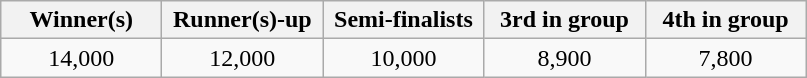<table class="wikitable">
<tr>
<th width="100">Winner(s)</th>
<th width="100">Runner(s)-up</th>
<th width="100">Semi-finalists</th>
<th width="100">3rd in group</th>
<th width="100">4th in group</th>
</tr>
<tr>
<td style="text-align:center">14,000</td>
<td style="text-align:center">12,000</td>
<td style="text-align:center">10,000</td>
<td style="text-align:center">8,900</td>
<td style="text-align:center">7,800</td>
</tr>
</table>
